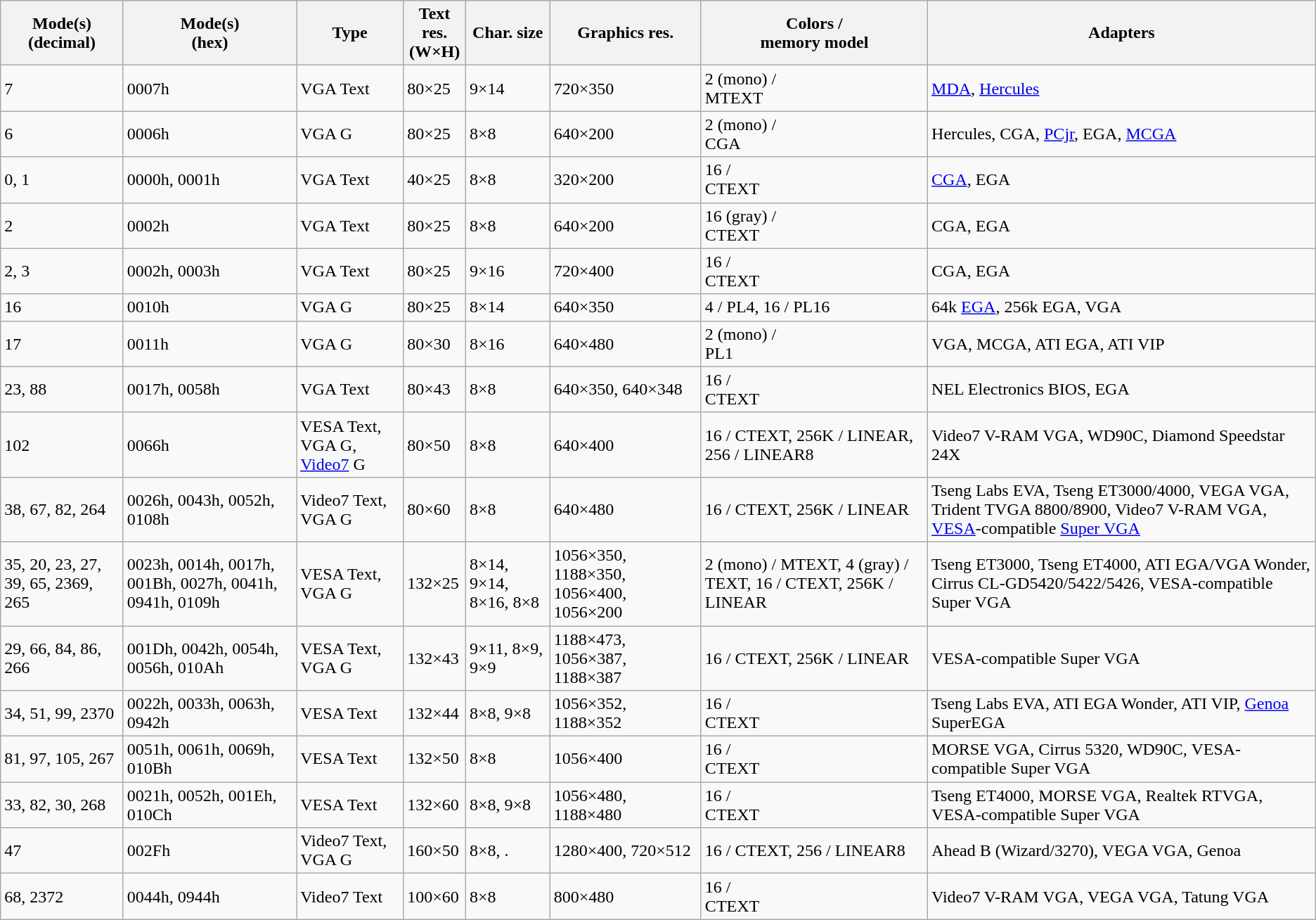<table class="wikitable sortable">
<tr>
<th>Mode(s)<br>(decimal)</th>
<th>Mode(s)<br>(hex)</th>
<th>Type</th>
<th>Text res.<br>(W×H)</th>
<th>Char. size</th>
<th>Graphics res.</th>
<th>Colors /<br> memory model</th>
<th>Adapters</th>
</tr>
<tr>
<td>7</td>
<td>0007h</td>
<td>VGA Text</td>
<td>80×25</td>
<td>9×14</td>
<td>720×350</td>
<td>2 (mono) /<br> MTEXT</td>
<td><a href='#'>MDA</a>, <a href='#'>Hercules</a></td>
</tr>
<tr>
<td>6</td>
<td>0006h</td>
<td>VGA G</td>
<td>80×25</td>
<td>8×8</td>
<td>640×200</td>
<td>2 (mono) /<br> CGA</td>
<td>Hercules, CGA, <a href='#'>PCjr</a>, EGA, <a href='#'>MCGA</a></td>
</tr>
<tr>
<td>0, 1</td>
<td>0000h, 0001h</td>
<td>VGA Text </td>
<td>40×25</td>
<td>8×8</td>
<td>320×200</td>
<td>16 /<br> CTEXT</td>
<td><a href='#'>CGA</a>, EGA</td>
</tr>
<tr>
<td>2</td>
<td>0002h</td>
<td>VGA Text</td>
<td>80×25</td>
<td>8×8</td>
<td>640×200</td>
<td>16 (gray) /<br> CTEXT</td>
<td>CGA, EGA</td>
</tr>
<tr>
<td>2, 3</td>
<td>0002h, 0003h</td>
<td>VGA Text</td>
<td>80×25</td>
<td>9×16</td>
<td>720×400</td>
<td>16 /<br> CTEXT</td>
<td>CGA, EGA</td>
</tr>
<tr>
<td>16</td>
<td>0010h</td>
<td>VGA G</td>
<td>80×25</td>
<td>8×14</td>
<td>640×350</td>
<td>4 / PL4, 16 / PL16</td>
<td>64k <a href='#'>EGA</a>, 256k EGA, VGA</td>
</tr>
<tr>
<td>17</td>
<td>0011h</td>
<td>VGA G</td>
<td>80×30</td>
<td>8×16</td>
<td>640×480</td>
<td>2 (mono) /<br> PL1</td>
<td>VGA, MCGA, ATI EGA, ATI VIP<br></td>
</tr>
<tr>
<td>23, 88</td>
<td>0017h, 0058h</td>
<td>VGA Text</td>
<td>80×43</td>
<td>8×8</td>
<td>640×350, 640×348</td>
<td>16 /<br> CTEXT</td>
<td>NEL Electronics BIOS, EGA </td>
</tr>
<tr>
<td>102</td>
<td>0066h</td>
<td>VESA Text, VGA G, <a href='#'>Video7</a> G</td>
<td>80×50</td>
<td>8×8</td>
<td>640×400</td>
<td>16 / CTEXT, 256K / LINEAR, 256 / LINEAR8</td>
<td>Video7 V-RAM VGA, WD90C, Diamond Speedstar 24X </td>
</tr>
<tr>
<td>38, 67, 82, 264</td>
<td>0026h, 0043h, 0052h, 0108h</td>
<td>Video7 Text, VGA G</td>
<td>80×60</td>
<td>8×8</td>
<td>640×480</td>
<td>16 / CTEXT, 256K / LINEAR</td>
<td>Tseng Labs EVA, Tseng ET3000/4000, VEGA VGA, Trident TVGA 8800/8900, Video7 V-RAM VGA, <a href='#'>VESA</a>-compatible <a href='#'>Super VGA</a></td>
</tr>
<tr>
<td>35, 20, 23, 27, 39, 65, 2369, 265</td>
<td>0023h, 0014h, 0017h, 001Bh, 0027h, 0041h, 0941h, 0109h</td>
<td>VESA Text, VGA G</td>
<td>132×25</td>
<td>8×14, 9×14, 8×16, 8×8</td>
<td>1056×350, 1188×350, 1056×400, 1056×200</td>
<td>2 (mono) / MTEXT, 4 (gray) / TEXT, 16 / CTEXT, 256K / LINEAR</td>
<td>Tseng ET3000, Tseng ET4000, ATI EGA/VGA Wonder, Cirrus CL-GD5420/5422/5426, VESA-compatible Super VGA </td>
</tr>
<tr>
<td>29, 66, 84, 86, 266</td>
<td>001Dh, 0042h, 0054h, 0056h, 010Ah</td>
<td>VESA Text, VGA G</td>
<td>132×43</td>
<td>9×11, 8×9, 9×9</td>
<td>1188×473, 1056×387, 1188×387</td>
<td>16 / CTEXT, 256K / LINEAR</td>
<td>VESA-compatible Super VGA </td>
</tr>
<tr>
<td>34, 51, 99, 2370</td>
<td>0022h, 0033h, 0063h, 0942h</td>
<td>VESA Text</td>
<td>132×44</td>
<td>8×8, 9×8</td>
<td>1056×352, 1188×352</td>
<td>16 /<br> CTEXT</td>
<td>Tseng Labs EVA, ATI EGA Wonder, ATI VIP, <a href='#'>Genoa</a> SuperEGA </td>
</tr>
<tr>
<td>81, 97, 105, 267</td>
<td>0051h, 0061h, 0069h, 010Bh</td>
<td>VESA Text</td>
<td>132×50</td>
<td>8×8</td>
<td>1056×400</td>
<td>16 /<br> CTEXT</td>
<td>MORSE VGA, Cirrus 5320, WD90C, VESA-compatible Super VGA </td>
</tr>
<tr>
<td>33, 82, 30, 268</td>
<td>0021h, 0052h, 001Eh, 010Ch</td>
<td>VESA Text</td>
<td>132×60</td>
<td>8×8, 9×8</td>
<td>1056×480, 1188×480</td>
<td>16 /<br> CTEXT</td>
<td>Tseng ET4000, MORSE VGA, Realtek RTVGA, VESA-compatible Super VGA </td>
</tr>
<tr>
<td>47</td>
<td>002Fh</td>
<td>Video7 Text, VGA G </td>
<td>160×50</td>
<td>8×8, .</td>
<td>1280×400, 720×512</td>
<td>16 / CTEXT, 256 / LINEAR8</td>
<td>Ahead B (Wizard/3270), VEGA VGA, Genoa </td>
</tr>
<tr>
<td>68, 2372</td>
<td>0044h, 0944h</td>
<td>Video7 Text</td>
<td>100×60</td>
<td>8×8</td>
<td>800×480</td>
<td>16 /<br> CTEXT</td>
<td>Video7 V-RAM VGA, VEGA VGA, Tatung VGA </td>
</tr>
</table>
